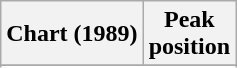<table class="wikitable sortable plainrowheaders" style="text-align:center">
<tr>
<th>Chart (1989)</th>
<th>Peak<br>position</th>
</tr>
<tr>
</tr>
<tr>
</tr>
</table>
